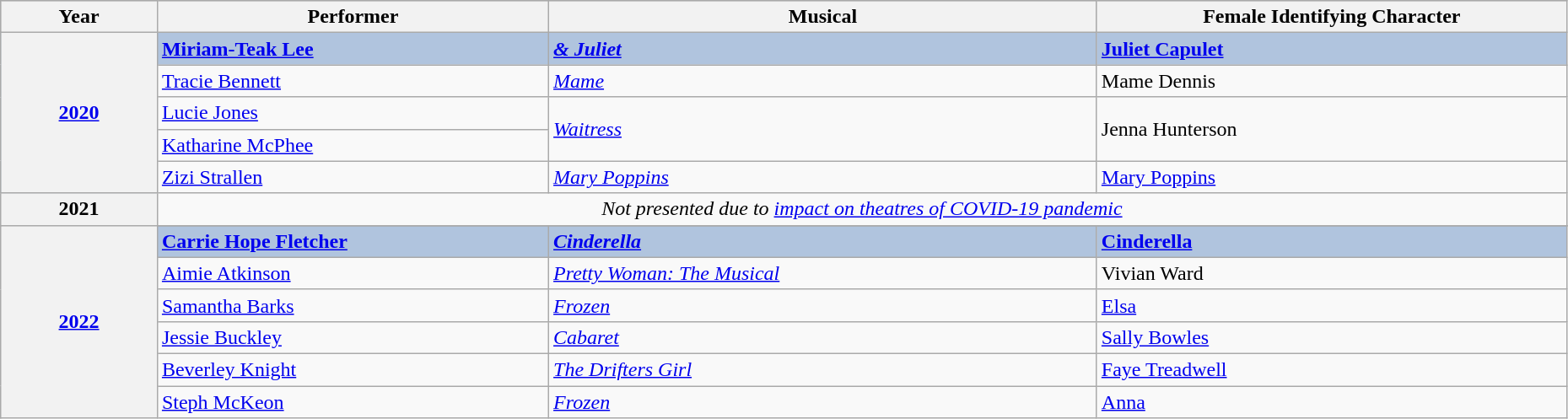<table class="wikitable" style="width:98%;">
<tr style="background:#bebebe;">
<th style="width:10%;">Year</th>
<th style="width:25%;">Performer</th>
<th style="width:35%;">Musical</th>
<th style="width:30%;">Female Identifying Character</th>
</tr>
<tr style="background:#B0C4DE">
<th rowspan=5 align="center"><a href='#'>2020</a></th>
<td><strong><a href='#'>Miriam-Teak Lee</a></strong></td>
<td><strong><em><a href='#'>& Juliet</a></em></strong></td>
<td><strong><a href='#'>Juliet Capulet</a></strong></td>
</tr>
<tr>
<td><a href='#'>Tracie Bennett</a></td>
<td><em><a href='#'>Mame</a></em></td>
<td>Mame Dennis</td>
</tr>
<tr>
<td><a href='#'>Lucie Jones</a></td>
<td rowspan=2><em><a href='#'>Waitress</a></em></td>
<td rowspan=2>Jenna Hunterson</td>
</tr>
<tr>
<td><a href='#'>Katharine McPhee</a></td>
</tr>
<tr>
<td><a href='#'>Zizi Strallen</a></td>
<td><em><a href='#'>Mary Poppins</a></em></td>
<td><a href='#'>Mary Poppins</a></td>
</tr>
<tr>
<th align="center">2021</th>
<td colspan=3 align="center"><em>Not presented due to <a href='#'>impact on theatres of COVID-19 pandemic</a></em></td>
</tr>
<tr>
<th rowspan=7 align="center"><a href='#'>2022</a></th>
</tr>
<tr style="background:#B0C4DE">
<td><strong><a href='#'>Carrie Hope Fletcher</a></strong></td>
<td><strong><em><a href='#'>Cinderella</a></em></strong></td>
<td><strong><a href='#'>Cinderella</a></strong></td>
</tr>
<tr>
<td><a href='#'>Aimie Atkinson</a></td>
<td><em><a href='#'>Pretty Woman: The Musical</a></em></td>
<td>Vivian Ward</td>
</tr>
<tr>
<td><a href='#'>Samantha Barks</a></td>
<td><em><a href='#'>Frozen</a></em></td>
<td><a href='#'>Elsa</a></td>
</tr>
<tr>
<td><a href='#'>Jessie Buckley</a></td>
<td><em><a href='#'>Cabaret</a></em></td>
<td><a href='#'>Sally Bowles</a></td>
</tr>
<tr>
<td><a href='#'>Beverley Knight</a></td>
<td><em><a href='#'>The Drifters Girl</a></em></td>
<td><a href='#'>Faye Treadwell</a></td>
</tr>
<tr>
<td><a href='#'>Steph McKeon</a></td>
<td><em><a href='#'>Frozen</a></em></td>
<td><a href='#'>Anna</a></td>
</tr>
</table>
